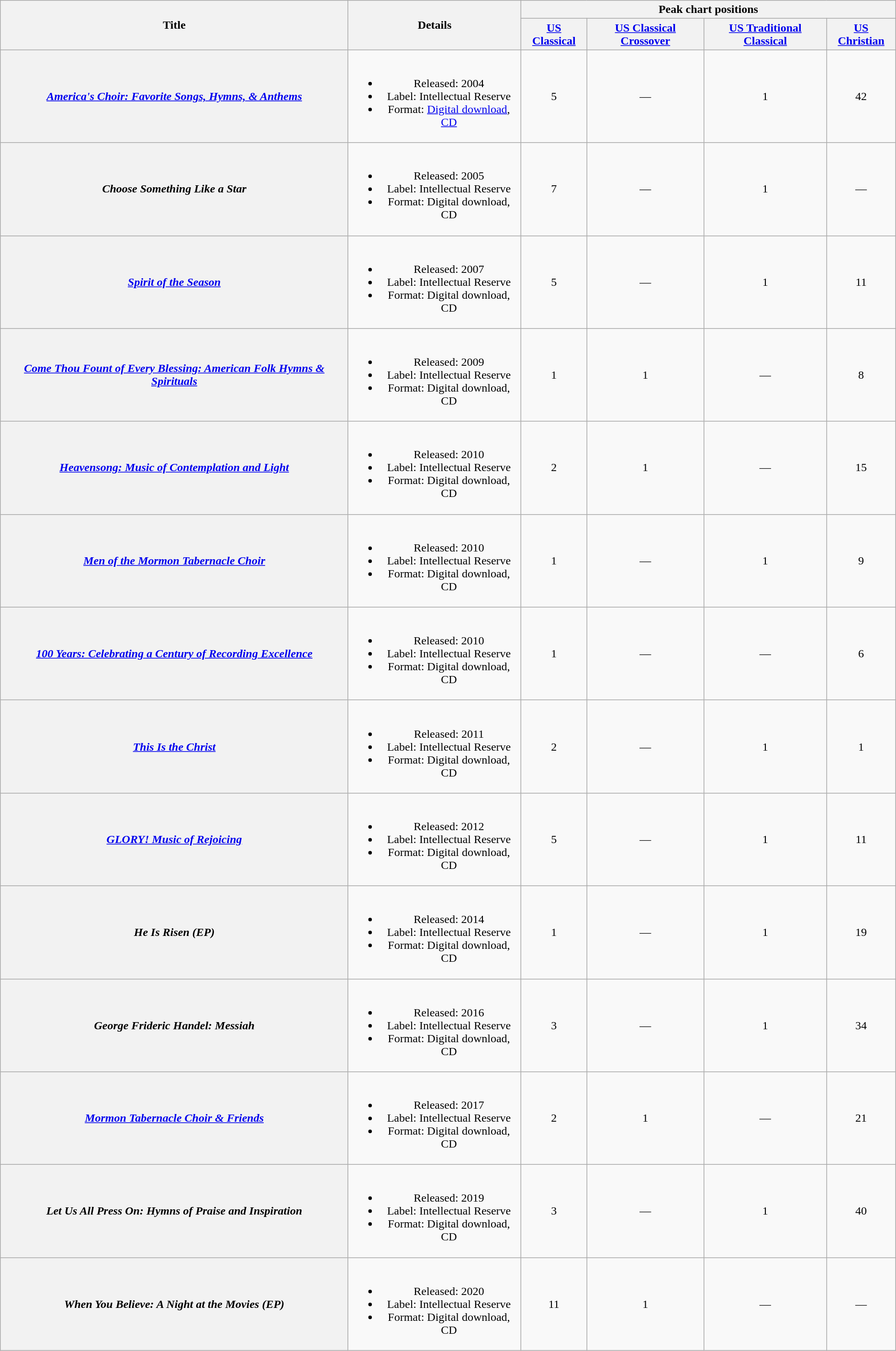<table class="wikitable plainrowheaders" style="text-align:center;">
<tr>
<th scope="col" rowspan="2">Title</th>
<th scope="col" rowspan="2">Details</th>
<th scope="col" colspan="4">Peak chart positions</th>
</tr>
<tr>
<th scope="col"><a href='#'>US Classical</a></th>
<th scope="col"><a href='#'>US Classical Crossover</a></th>
<th scope="col"><a href='#'>US Traditional Classical</a></th>
<th scope="col"><a href='#'>US Christian</a></th>
</tr>
<tr>
<th scope="row"><em><a href='#'>America's Choir: Favorite Songs, Hymns, & Anthems</a></em></th>
<td><br><ul><li>Released: 2004</li><li>Label: Intellectual Reserve</li><li>Format: <a href='#'>Digital download</a>, <a href='#'>CD</a></li></ul></td>
<td>5</td>
<td>—</td>
<td>1</td>
<td>42</td>
</tr>
<tr>
<th scope="row"><em>Choose Something Like a Star</em></th>
<td><br><ul><li>Released: 2005</li><li>Label: Intellectual Reserve</li><li>Format: Digital download, CD</li></ul></td>
<td>7</td>
<td>—</td>
<td>1</td>
<td>—</td>
</tr>
<tr>
<th scope="row"><em><a href='#'>Spirit of the Season</a></em></th>
<td><br><ul><li>Released: 2007</li><li>Label: Intellectual Reserve</li><li>Format: Digital download, CD</li></ul></td>
<td>5</td>
<td>—</td>
<td>1</td>
<td>11</td>
</tr>
<tr>
<th scope="row"><em><a href='#'>Come Thou Fount of Every Blessing: American Folk Hymns & Spirituals</a></em></th>
<td><br><ul><li>Released: 2009</li><li>Label: Intellectual Reserve</li><li>Format: Digital download, CD</li></ul></td>
<td>1</td>
<td>1</td>
<td>—</td>
<td>8</td>
</tr>
<tr>
<th scope="row"><em><a href='#'>Heavensong: Music of Contemplation and Light</a></em></th>
<td><br><ul><li>Released: 2010</li><li>Label: Intellectual Reserve</li><li>Format: Digital download, CD</li></ul></td>
<td>2</td>
<td>1</td>
<td>—</td>
<td>15</td>
</tr>
<tr>
<th scope="row"><em><a href='#'>Men of the Mormon Tabernacle Choir</a></em></th>
<td><br><ul><li>Released: 2010</li><li>Label: Intellectual Reserve</li><li>Format: Digital download, CD</li></ul></td>
<td>1</td>
<td>—</td>
<td>1</td>
<td>9</td>
</tr>
<tr>
<th scope="row"><em><a href='#'>100 Years: Celebrating a Century of Recording Excellence</a></em></th>
<td><br><ul><li>Released: 2010</li><li>Label: Intellectual Reserve</li><li>Format: Digital download, CD</li></ul></td>
<td>1</td>
<td>—</td>
<td>—</td>
<td>6</td>
</tr>
<tr>
<th scope="row"><em><a href='#'>This Is the Christ</a></em></th>
<td><br><ul><li>Released: 2011</li><li>Label: Intellectual Reserve</li><li>Format: Digital download, CD</li></ul></td>
<td>2</td>
<td>—</td>
<td>1</td>
<td>1</td>
</tr>
<tr>
<th scope="row"><em><a href='#'>GLORY! Music of Rejoicing</a></em></th>
<td><br><ul><li>Released: 2012</li><li>Label: Intellectual Reserve</li><li>Format: Digital download, CD</li></ul></td>
<td>5</td>
<td>—</td>
<td>1</td>
<td>11</td>
</tr>
<tr>
<th scope="row"><em>He Is Risen (EP)</em></th>
<td><br><ul><li>Released: 2014</li><li>Label: Intellectual Reserve</li><li>Format: Digital download, CD</li></ul></td>
<td>1</td>
<td>—</td>
<td>1</td>
<td>19</td>
</tr>
<tr>
<th scope="row"><em>George Frideric Handel: Messiah</em></th>
<td><br><ul><li>Released: 2016</li><li>Label: Intellectual Reserve</li><li>Format: Digital download, CD</li></ul></td>
<td>3</td>
<td>—</td>
<td>1</td>
<td>34</td>
</tr>
<tr>
<th scope="row"><em><a href='#'>Mormon Tabernacle Choir & Friends</a></em></th>
<td><br><ul><li>Released: 2017</li><li>Label: Intellectual Reserve</li><li>Format: Digital download, CD</li></ul></td>
<td>2</td>
<td>1</td>
<td>—</td>
<td>21</td>
</tr>
<tr>
<th scope="row"><em>Let Us All Press On: Hymns of Praise and Inspiration</em></th>
<td><br><ul><li>Released: 2019</li><li>Label: Intellectual Reserve</li><li>Format: Digital download, CD</li></ul></td>
<td>3</td>
<td>—</td>
<td>1</td>
<td>40</td>
</tr>
<tr>
<th scope="row"><em>When You Believe: A Night at the Movies (EP)</em></th>
<td><br><ul><li>Released: 2020</li><li>Label: Intellectual Reserve</li><li>Format: Digital download, CD</li></ul></td>
<td>11</td>
<td>1</td>
<td>—</td>
<td>—</td>
</tr>
</table>
